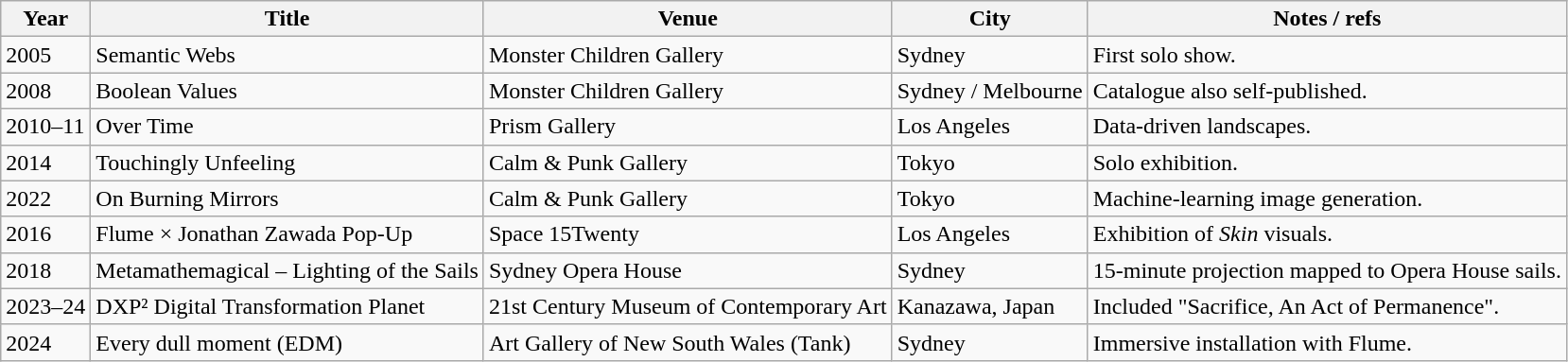<table class="wikitable plainrowheaders">
<tr>
<th>Year</th>
<th>Title</th>
<th>Venue</th>
<th>City</th>
<th>Notes / refs</th>
</tr>
<tr>
<td>2005</td>
<td>Semantic Webs</td>
<td>Monster Children Gallery</td>
<td>Sydney</td>
<td>First solo show.</td>
</tr>
<tr>
<td>2008</td>
<td>Boolean Values</td>
<td>Monster Children Gallery</td>
<td>Sydney / Melbourne</td>
<td>Catalogue also self-published.</td>
</tr>
<tr>
<td>2010–11</td>
<td>Over Time</td>
<td>Prism Gallery</td>
<td>Los Angeles</td>
<td>Data-driven landscapes.</td>
</tr>
<tr>
<td>2014</td>
<td>Touchingly Unfeeling</td>
<td>Calm & Punk Gallery</td>
<td>Tokyo</td>
<td>Solo exhibition.</td>
</tr>
<tr>
<td>2022</td>
<td>On Burning Mirrors</td>
<td>Calm & Punk Gallery</td>
<td>Tokyo</td>
<td>Machine-learning image generation.</td>
</tr>
<tr>
<td>2016</td>
<td>Flume × Jonathan Zawada Pop-Up</td>
<td>Space 15Twenty</td>
<td>Los Angeles</td>
<td>Exhibition of <em>Skin</em> visuals.</td>
</tr>
<tr>
<td>2018</td>
<td>Metamathemagical – Lighting of the Sails</td>
<td>Sydney Opera House</td>
<td>Sydney</td>
<td>15-minute projection mapped to Opera House sails.</td>
</tr>
<tr>
<td>2023–24</td>
<td>DXP²  Digital Transformation Planet</td>
<td>21st Century Museum of Contemporary Art</td>
<td>Kanazawa, Japan</td>
<td>Included "Sacrifice, An Act of Permanence".</td>
</tr>
<tr>
<td>2024</td>
<td>Every dull moment (EDM)</td>
<td>Art Gallery of New South Wales (Tank)</td>
<td>Sydney</td>
<td>Immersive installation with Flume.</td>
</tr>
</table>
